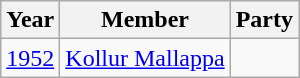<table class="wikitable sortable">
<tr>
<th>Year</th>
<th>Member</th>
<th colspan="2">Party</th>
</tr>
<tr>
<td><a href='#'>1952</a></td>
<td><a href='#'>Kollur Mallappa</a></td>
<td></td>
</tr>
</table>
